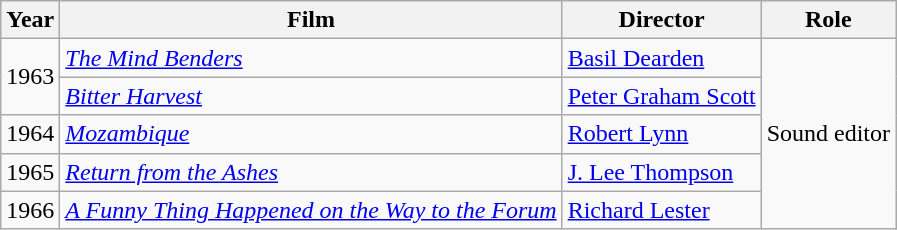<table class="wikitable">
<tr>
<th>Year</th>
<th>Film</th>
<th>Director</th>
<th>Role</th>
</tr>
<tr>
<td rowspan=2>1963</td>
<td><em><a href='#'>The Mind Benders</a></em></td>
<td><a href='#'>Basil Dearden</a></td>
<td rowspan=5>Sound editor</td>
</tr>
<tr>
<td><em><a href='#'>Bitter Harvest</a></em></td>
<td><a href='#'>Peter Graham Scott</a></td>
</tr>
<tr>
<td>1964</td>
<td><em><a href='#'>Mozambique</a></em></td>
<td><a href='#'>Robert Lynn</a></td>
</tr>
<tr>
<td>1965</td>
<td><em><a href='#'>Return from the Ashes</a></em></td>
<td><a href='#'>J. Lee Thompson</a></td>
</tr>
<tr>
<td>1966</td>
<td><em><a href='#'>A Funny Thing Happened on the Way to the Forum</a></em></td>
<td><a href='#'>Richard Lester</a></td>
</tr>
</table>
